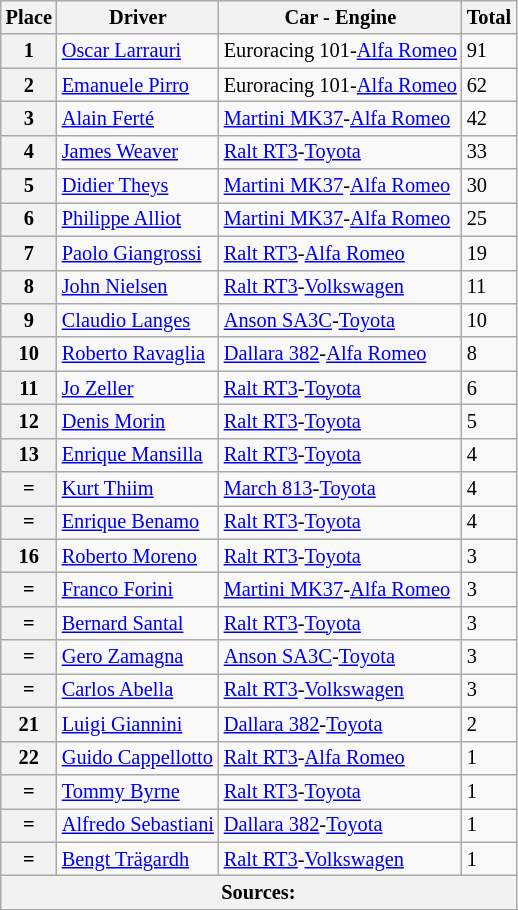<table class="wikitable" style="font-size: 85%;">
<tr>
<th>Place</th>
<th>Driver</th>
<th>Car - Engine</th>
<th>Total</th>
</tr>
<tr>
<th>1</th>
<td> <a href='#'>Oscar Larrauri</a></td>
<td>Euroracing 101-<a href='#'>Alfa Romeo</a></td>
<td>91</td>
</tr>
<tr>
<th>2</th>
<td> <a href='#'>Emanuele Pirro</a></td>
<td>Euroracing 101-<a href='#'>Alfa Romeo</a></td>
<td>62</td>
</tr>
<tr>
<th>3</th>
<td> <a href='#'>Alain Ferté</a></td>
<td><a href='#'>Martini MK37</a>-<a href='#'>Alfa Romeo</a></td>
<td>42</td>
</tr>
<tr>
<th>4</th>
<td> <a href='#'>James Weaver</a></td>
<td><a href='#'>Ralt RT3</a>-<a href='#'>Toyota</a></td>
<td>33</td>
</tr>
<tr>
<th>5</th>
<td> <a href='#'>Didier Theys</a></td>
<td><a href='#'>Martini MK37</a>-<a href='#'>Alfa Romeo</a></td>
<td>30</td>
</tr>
<tr>
<th>6</th>
<td> <a href='#'>Philippe Alliot</a></td>
<td><a href='#'>Martini MK37</a>-<a href='#'>Alfa Romeo</a></td>
<td>25</td>
</tr>
<tr>
<th>7</th>
<td> <a href='#'>Paolo Giangrossi</a></td>
<td><a href='#'>Ralt RT3</a>-<a href='#'>Alfa Romeo</a></td>
<td>19</td>
</tr>
<tr>
<th>8</th>
<td> <a href='#'>John Nielsen</a></td>
<td><a href='#'>Ralt RT3</a>-<a href='#'>Volkswagen</a></td>
<td>11</td>
</tr>
<tr>
<th>9</th>
<td> <a href='#'>Claudio Langes</a></td>
<td><a href='#'>Anson SA3C</a>-<a href='#'>Toyota</a></td>
<td>10</td>
</tr>
<tr>
<th>10</th>
<td> <a href='#'>Roberto Ravaglia</a></td>
<td><a href='#'>Dallara 382</a>-<a href='#'>Alfa Romeo</a></td>
<td>8</td>
</tr>
<tr>
<th>11</th>
<td> <a href='#'>Jo Zeller</a></td>
<td><a href='#'>Ralt RT3</a>-<a href='#'>Toyota</a></td>
<td>6</td>
</tr>
<tr>
<th>12</th>
<td> <a href='#'>Denis Morin</a></td>
<td><a href='#'>Ralt RT3</a>-<a href='#'>Toyota</a></td>
<td>5</td>
</tr>
<tr>
<th>13</th>
<td> <a href='#'>Enrique Mansilla</a></td>
<td><a href='#'>Ralt RT3</a>-<a href='#'>Toyota</a></td>
<td>4</td>
</tr>
<tr>
<th>=</th>
<td> <a href='#'>Kurt Thiim</a></td>
<td><a href='#'>March 813</a>-<a href='#'>Toyota</a></td>
<td>4</td>
</tr>
<tr>
<th>=</th>
<td> <a href='#'>Enrique Benamo</a></td>
<td><a href='#'>Ralt RT3</a>-<a href='#'>Toyota</a></td>
<td>4</td>
</tr>
<tr>
<th>16</th>
<td> <a href='#'>Roberto Moreno</a></td>
<td><a href='#'>Ralt RT3</a>-<a href='#'>Toyota</a></td>
<td>3</td>
</tr>
<tr>
<th>=</th>
<td> <a href='#'>Franco Forini</a></td>
<td><a href='#'>Martini MK37</a>-<a href='#'>Alfa Romeo</a></td>
<td>3</td>
</tr>
<tr>
<th>=</th>
<td> <a href='#'>Bernard Santal</a></td>
<td><a href='#'>Ralt RT3</a>-<a href='#'>Toyota</a></td>
<td>3</td>
</tr>
<tr>
<th>=</th>
<td> <a href='#'>Gero Zamagna</a></td>
<td><a href='#'>Anson SA3C</a>-<a href='#'>Toyota</a></td>
<td>3</td>
</tr>
<tr>
<th>=</th>
<td> <a href='#'>Carlos Abella</a></td>
<td><a href='#'>Ralt RT3</a>-<a href='#'>Volkswagen</a></td>
<td>3</td>
</tr>
<tr>
<th>21</th>
<td> <a href='#'>Luigi Giannini</a></td>
<td><a href='#'>Dallara 382</a>-<a href='#'>Toyota</a></td>
<td>2</td>
</tr>
<tr>
<th>22</th>
<td> <a href='#'>Guido Cappellotto</a></td>
<td><a href='#'>Ralt RT3</a>-<a href='#'>Alfa Romeo</a></td>
<td>1</td>
</tr>
<tr>
<th>=</th>
<td> <a href='#'>Tommy Byrne</a></td>
<td><a href='#'>Ralt RT3</a>-<a href='#'>Toyota</a></td>
<td>1</td>
</tr>
<tr>
<th>=</th>
<td> <a href='#'>Alfredo Sebastiani</a></td>
<td><a href='#'>Dallara 382</a>-<a href='#'>Toyota</a></td>
<td>1</td>
</tr>
<tr>
<th>=</th>
<td> <a href='#'>Bengt Trägardh</a></td>
<td><a href='#'>Ralt RT3</a>-<a href='#'>Volkswagen</a></td>
<td>1</td>
</tr>
<tr>
<th colspan="4">Sources:</th>
</tr>
<tr>
</tr>
</table>
